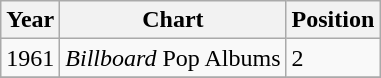<table class="wikitable">
<tr>
<th>Year</th>
<th>Chart</th>
<th>Position</th>
</tr>
<tr>
<td>1961</td>
<td><em>Billboard</em> Pop Albums</td>
<td>2</td>
</tr>
<tr>
</tr>
</table>
